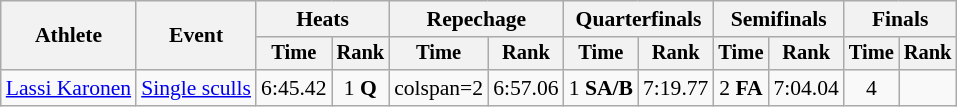<table class="wikitable" style="font-size:90%">
<tr>
<th rowspan="2">Athlete</th>
<th rowspan="2">Event</th>
<th colspan="2">Heats</th>
<th colspan="2">Repechage</th>
<th colspan="2">Quarterfinals</th>
<th colspan="2">Semifinals</th>
<th colspan="2">Finals</th>
</tr>
<tr style="font-size:95%">
<th>Time</th>
<th>Rank</th>
<th>Time</th>
<th>Rank</th>
<th>Time</th>
<th>Rank</th>
<th>Time</th>
<th>Rank</th>
<th>Time</th>
<th>Rank</th>
</tr>
<tr align=center>
<td align=left><a href='#'>Lassi Karonen</a></td>
<td align=left><a href='#'>Single sculls</a></td>
<td>6:45.42</td>
<td>1 <strong>Q</strong></td>
<td>colspan=2 </td>
<td>6:57.06</td>
<td>1 <strong>SA/B</strong></td>
<td>7:19.77</td>
<td>2 <strong>FA</strong></td>
<td>7:04.04</td>
<td>4</td>
</tr>
</table>
